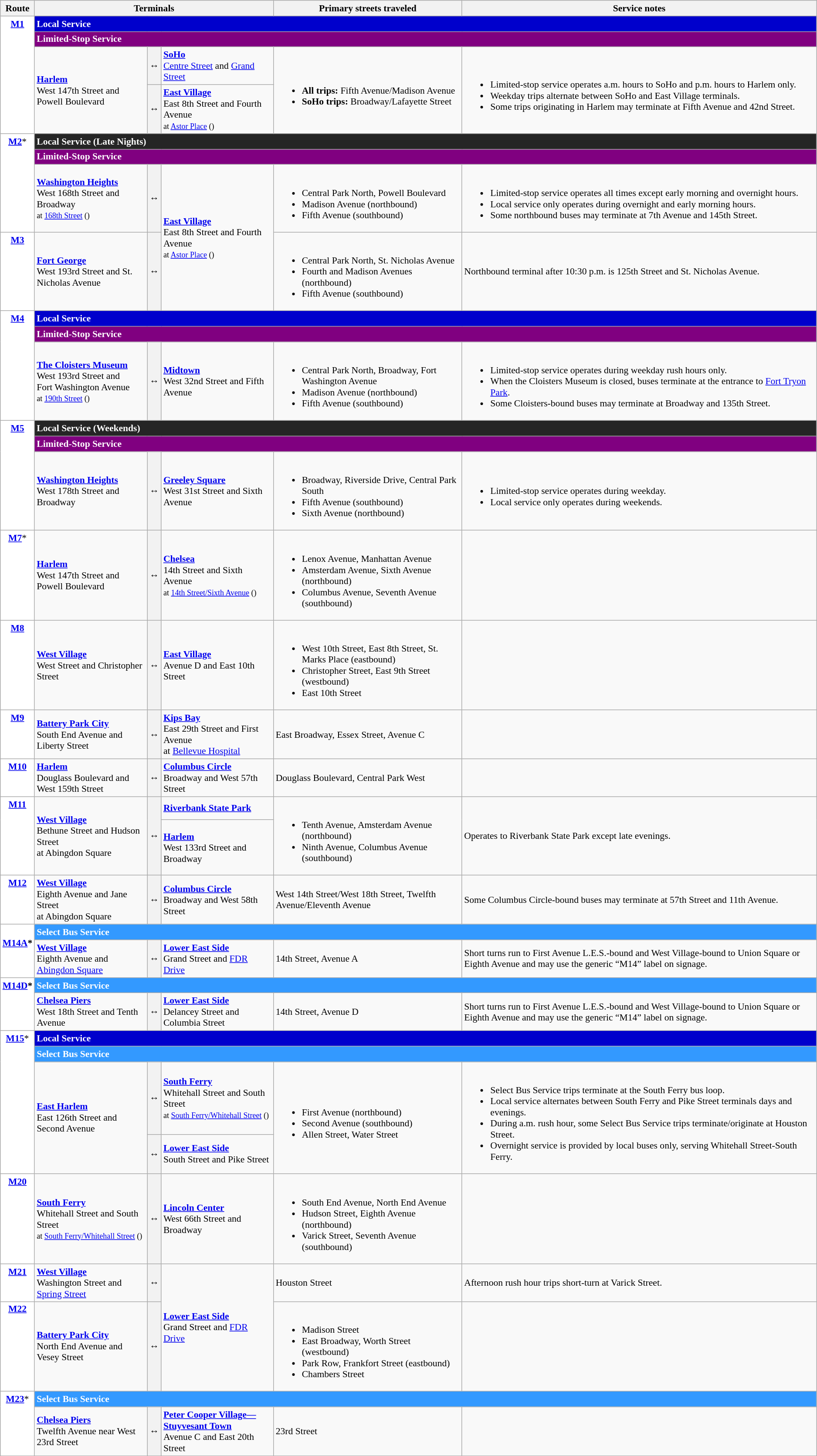<table class="wikitable" style="font-size: 90%;" |>
<tr>
<th>Route</th>
<th colspan=3>Terminals</th>
<th>Primary streets traveled</th>
<th>Service notes</th>
</tr>
<tr>
<td rowspan=4 style="background:white; color:black" align="center" valign=top><div><strong><a href='#'>M1</a></strong></div></td>
<td colspan=5 style="background:#0000CC; color:white" align="left"><strong>Local Service</strong></td>
</tr>
<tr>
<td colspan=5 style="background:purple; color:white" align="left"><strong>Limited-Stop Service</strong></td>
</tr>
<tr>
<td rowspan=2><strong><a href='#'>Harlem</a></strong><br>West 147th Street and Powell Boulevard</td>
<th><span>↔</span></th>
<td><strong><a href='#'>SoHo</a></strong><br><a href='#'>Centre Street</a> and <a href='#'>Grand Street</a><br></td>
<td rowspan=2><br><ul><li><strong>All trips:</strong> Fifth Avenue/Madison Avenue</li><li><strong>SoHo trips:</strong> Broadway/Lafayette Street</li></ul></td>
<td rowspan=2><br><ul><li>Limited-stop service operates a.m. hours to SoHo and p.m. hours to Harlem only.</li><li>Weekday trips alternate between SoHo and East Village terminals.</li><li>Some trips originating in Harlem may terminate at Fifth Avenue and 42nd Street.</li></ul></td>
</tr>
<tr>
<th><span>↔</span></th>
<td><strong><a href='#'>East Village</a></strong><br>East 8th Street and Fourth Avenue<br><small>at <a href='#'>Astor Place</a> ()</small></td>
</tr>
<tr>
<td rowspan=3 style="background:white; color:black" align="center" valign=top><div><strong><a href='#'>M2</a></strong>*</div></td>
<td colspan=5 style="background:#252525; color:white" align="left"><strong>Local Service (Late Nights)</strong></td>
</tr>
<tr>
<td colspan=5 style="background:purple; color:white" align="left"><strong>Limited-Stop Service</strong></td>
</tr>
<tr>
<td><strong><a href='#'>Washington Heights</a></strong><br>West 168th Street and Broadway<br><small>at <a href='#'>168th Street</a> ()</small></td>
<th><span>↔</span></th>
<td rowspan="2"><strong><a href='#'>East Village</a></strong><br>East 8th Street and Fourth Avenue<br><small>at <a href='#'>Astor Place</a> ()</small></td>
<td><br><ul><li>Central Park North, Powell Boulevard</li><li>Madison Avenue (northbound)</li><li>Fifth Avenue (southbound)</li></ul></td>
<td><br><ul><li>Limited-stop service operates all times except early morning and overnight hours.</li><li>Local service only operates during overnight and early morning hours.</li><li>Some northbound buses may terminate at 7th Avenue and 145th Street.</li></ul></td>
</tr>
<tr>
<td style="background:white; color:black" align="center" valign=top><div><strong><a href='#'>M3</a></strong></div></td>
<td><strong><a href='#'>Fort George</a></strong><br>West 193rd Street and St. Nicholas Avenue</td>
<th><span>↔</span></th>
<td><br><ul><li>Central Park North, St. Nicholas Avenue</li><li>Fourth and Madison Avenues (northbound)</li><li>Fifth Avenue (southbound)</li></ul></td>
<td>Northbound terminal after 10:30 p.m. is 125th Street and St. Nicholas Avenue.</td>
</tr>
<tr>
<td rowspan=3 style="background:white; color:black" align="center" valign=top><div><strong><a href='#'>M4</a></strong></div></td>
<td colspan=5 style="background:#0000CC; color:white" align="left"><strong>Local Service</strong></td>
</tr>
<tr>
<td colspan=5 style="background:purple; color:white" align="left"><strong>Limited-Stop Service</strong></td>
</tr>
<tr>
<td><strong><a href='#'>The Cloisters Museum</a></strong><br>West 193rd Street and<br>Fort Washington Avenue<br><small>at <a href='#'>190th Street</a> ()</small></td>
<th><span>↔</span></th>
<td><strong><a href='#'>Midtown</a></strong><br>West 32nd Street and Fifth Avenue</td>
<td><br><ul><li>Central Park North, Broadway, Fort Washington Avenue</li><li>Madison Avenue (northbound)</li><li>Fifth Avenue (southbound)</li></ul></td>
<td><br><ul><li>Limited-stop service operates during weekday rush hours only.</li><li>When the Cloisters Museum is closed, buses terminate at the entrance to <a href='#'>Fort Tryon Park</a>.</li><li>Some Cloisters-bound buses may terminate at Broadway and 135th Street.</li></ul></td>
</tr>
<tr>
<td rowspan=3 style="background:white; color:black" align="center" valign=top><div><strong><a href='#'>M5</a></strong></div></td>
<td colspan=5 style="background:#252525; color:white" align="left"><strong>Local Service (Weekends)</strong></td>
</tr>
<tr>
<td colspan=5 style="background:purple; color:white" align="left"><strong>Limited-Stop Service</strong></td>
</tr>
<tr>
<td><strong><a href='#'>Washington Heights</a></strong><br>West 178th Street and Broadway</td>
<th><span>↔</span></th>
<td><strong><a href='#'>Greeley Square</a></strong><br>West 31st Street and Sixth Avenue</td>
<td><br><ul><li>Broadway, Riverside Drive, Central Park South</li><li>Fifth Avenue (southbound)</li><li>Sixth Avenue (northbound)</li></ul></td>
<td><br><ul><li>Limited-stop  service operates during weekday.</li><li>Local service only operates during weekends.</li></ul></td>
</tr>
<tr>
<td style="background:white; color:black" align="center" valign=top><div><strong><a href='#'>M7</a></strong>*</div></td>
<td><strong><a href='#'>Harlem</a></strong><br>West 147th Street and Powell Boulevard</td>
<th><span>↔</span></th>
<td><strong><a href='#'>Chelsea</a></strong><br>14th Street and Sixth Avenue<br><small>at <a href='#'>14th Street/Sixth Avenue</a> ()</small></td>
<td><br><ul><li>Lenox Avenue, Manhattan Avenue</li><li>Amsterdam Avenue, Sixth Avenue (northbound)</li><li>Columbus Avenue, Seventh Avenue (southbound)</li></ul></td>
<td></td>
</tr>
<tr>
<td style="background:white; color:black" align="center" valign=top><div><strong><a href='#'>M8</a></strong></div></td>
<td><strong><a href='#'>West Village</a></strong><br>West Street and Christopher Street</td>
<th><span>↔</span></th>
<td><strong><a href='#'>East Village</a></strong><br>Avenue D and East 10th Street</td>
<td><br><ul><li>West 10th Street, East 8th Street, St. Marks Place (eastbound)</li><li>Christopher Street, East 9th Street (westbound)</li><li>East 10th Street</li></ul></td>
<td></td>
</tr>
<tr>
<td style="background:white; color:black" align="center" valign=top><div><strong><a href='#'>M9</a></strong></div></td>
<td><strong><a href='#'>Battery Park City</a></strong><br>South End Avenue and Liberty Street</td>
<th><span>↔</span></th>
<td><strong><a href='#'>Kips Bay</a></strong><br>East 29th Street and First Avenue<br>at <a href='#'>Bellevue Hospital</a></td>
<td>East Broadway, Essex Street, Avenue C</td>
<td></td>
</tr>
<tr>
<td style="background:white; color:black" align="center" valign=top><div><strong><a href='#'>M10</a></strong></div></td>
<td><strong><a href='#'>Harlem</a></strong><br>Douglass Boulevard and West 159th Street</td>
<th><span>↔</span></th>
<td><strong><a href='#'>Columbus Circle</a></strong><br>Broadway and West 57th Street</td>
<td>Douglass Boulevard, Central Park West</td>
<td></td>
</tr>
<tr>
<td rowspan=2 style="background:white; color:black" align="center" valign=top><div><strong><a href='#'>M11</a></strong></div></td>
<td rowspan=2><strong><a href='#'>West Village</a></strong><br>Bethune Street and Hudson Street<br>at Abingdon Square</td>
<th rowspan="2"><span>↔</span></th>
<td><strong><a href='#'>Riverbank State Park</a></strong></td>
<td rowspan=2><br><ul><li>Tenth Avenue, Amsterdam Avenue (northbound)</li><li>Ninth Avenue, Columbus Avenue (southbound)</li></ul></td>
<td rowspan=2>Operates to Riverbank State Park except late evenings.</td>
</tr>
<tr>
<td><strong><a href='#'>Harlem</a></strong><br>West 133rd Street and Broadway</td>
</tr>
<tr>
<td style="background:white; color:black" align="center" valign=top><div><strong><a href='#'>M12</a></strong></div></td>
<td><strong><a href='#'>West Village</a></strong><br>Eighth Avenue and Jane Street<br>at Abingdon Square</td>
<th><span>↔</span></th>
<td><strong><a href='#'>Columbus Circle</a></strong><br>Broadway and West 58th Street</td>
<td>West 14th Street/West 18th Street, Twelfth Avenue/Eleventh Avenue</td>
<td>Some Columbus Circle-bound buses may terminate at 57th Street and 11th Avenue.</td>
</tr>
<tr>
<td rowspan=2 style="background:white; color:black" align="center" valign=top><div><br><strong><a href='#'>M14A</a>*</strong></div></td>
<td colspan="5" style="background:#3399FF; color:white" align="left"><strong>Select Bus Service</strong></td>
</tr>
<tr>
<td><strong><a href='#'>West Village</a></strong><br>Eighth Avenue and<br><a href='#'>Abingdon Square</a></td>
<th><span>↔</span></th>
<td><strong><a href='#'>Lower East Side</a></strong><br>Grand Street and <a href='#'>FDR Drive</a></td>
<td>14th Street, Avenue A</td>
<td>Short turns run to First Avenue L.E.S.-bound and West Village-bound to Union Square or Eighth Avenue and may use the generic “M14” label on signage.</td>
</tr>
<tr>
<td rowspan=2 style="background:white; color:black" align="center" valign=top><div><strong><a href='#'>M14D</a>*</strong></div></td>
<td colspan=5 style="background:#3399FF; color:white" align="left"><strong>Select Bus Service</strong></td>
</tr>
<tr>
<td><strong><a href='#'>Chelsea Piers</a></strong><br>West 18th Street and Tenth Avenue</td>
<th><span>↔</span></th>
<td><strong><a href='#'>Lower East Side</a></strong><br>Delancey Street and Columbia Street</td>
<td>14th Street, Avenue D</td>
<td>Short turns run to First Avenue L.E.S.-bound and West Village-bound to Union Square or Eighth Avenue and may use the generic “M14” label on signage.</td>
</tr>
<tr>
<td rowspan="4" style="background:white; color:black" align="center" valign="top"><div><strong><a href='#'>M15</a></strong>*</div></td>
<td colspan=5 style="background:#0000CC; color:white" align="left"><strong>Local Service</strong></td>
</tr>
<tr>
<td colspan=5 style="background:#3399FF; color:white" align="left"><strong>Select Bus Service</strong></td>
</tr>
<tr>
<td rowspan="2"><strong><a href='#'>East Harlem</a></strong><br>East 126th Street and Second Avenue</td>
<th><span>↔</span></th>
<td><strong><a href='#'>South Ferry</a></strong><br>Whitehall Street and South Street<br><small> at <a href='#'>South Ferry/Whitehall Street</a> ()</small></td>
<td rowspan="2"><br><ul><li>First Avenue (northbound)</li><li>Second Avenue (southbound)</li><li>Allen Street, Water Street</li></ul></td>
<td rowspan="2"><br><ul><li>Select Bus Service trips terminate at the South Ferry bus loop.</li><li>Local service alternates between South Ferry and Pike Street terminals days and evenings.</li><li>During a.m. rush hour, some Select Bus Service trips terminate/originate at Houston Street.</li><li>Overnight service is provided by local buses only, serving Whitehall Street-South Ferry.</li></ul></td>
</tr>
<tr>
<th><span>↔</span></th>
<td><strong><a href='#'>Lower East Side</a></strong><br>South Street and Pike Street<br></td>
</tr>
<tr>
<td style="background:white; color:black" align="center" valign=top><div><strong><a href='#'>M20</a></strong></div></td>
<td><strong><a href='#'>South Ferry</a></strong><br>Whitehall Street and South Street<br><small>at <a href='#'>South Ferry/Whitehall Street</a> ()</small></td>
<th><span>↔</span></th>
<td><strong><a href='#'>Lincoln Center</a></strong><br>West 66th Street and Broadway</td>
<td><br><ul><li>South End Avenue, North End Avenue</li><li>Hudson Street, Eighth Avenue (northbound)</li><li>Varick Street, Seventh Avenue (southbound)</li></ul></td>
<td></td>
</tr>
<tr>
<td style="background:white; color:black" align="center" valign=top><div><strong><a href='#'>M21</a></strong></div></td>
<td><strong><a href='#'>West Village</a></strong><br>Washington Street and <a href='#'>Spring Street</a></td>
<th><span>↔</span></th>
<td rowspan=2><strong><a href='#'>Lower East Side</a></strong><br>Grand Street and <a href='#'>FDR Drive</a></td>
<td>Houston Street</td>
<td>Afternoon rush hour trips short-turn at Varick Street.</td>
</tr>
<tr>
<td style="background:white; color:black" align="center" valign=top><div><strong><a href='#'>M22</a></strong></div></td>
<td><strong><a href='#'>Battery Park City</a></strong><br>North End Avenue and Vesey Street</td>
<th><span>↔</span></th>
<td><br><ul><li>Madison Street</li><li>East Broadway, Worth Street (westbound)</li><li>Park Row, Frankfort Street (eastbound)</li><li>Chambers Street</li></ul></td>
<td></td>
</tr>
<tr>
<td style="background:white; color:black" align="center" valign=top rowspan="2"><div><strong><a href='#'>M23</a></strong>*</div></td>
<td colspan=5 style="background:#3399FF; color:white" align="left"><strong>Select Bus Service</strong></td>
</tr>
<tr>
<td><strong><a href='#'>Chelsea Piers</a></strong><br>Twelfth Avenue near West 23rd Street</td>
<th><span>↔</span></th>
<td><strong><a href='#'>Peter Cooper Village—Stuyvesant Town</a></strong><br>Avenue C and East 20th Street</td>
<td>23rd Street</td>
<td></td>
</tr>
<tr>
</tr>
</table>
